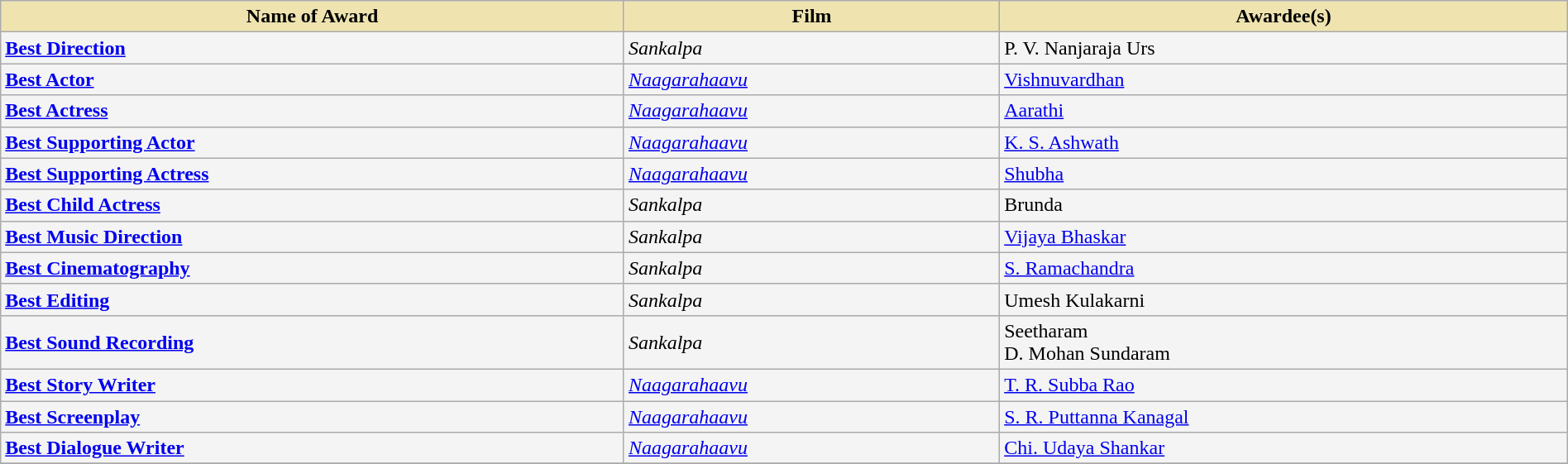<table class="wikitable" style="width:100%;">
<tr>
<th style="background-color:#EFE4B0;">Name of Award</th>
<th style="background-color:#EFE4B0;">Film</th>
<th style="background-color:#EFE4B0;">Awardee(s)</th>
</tr>
<tr style="background-color:#F4F4F4">
<td><strong><a href='#'>Best Direction</a></strong></td>
<td><em>Sankalpa</em></td>
<td>P. V. Nanjaraja Urs</td>
</tr>
<tr style="background-color:#F4F4F4">
<td><strong><a href='#'>Best Actor</a></strong></td>
<td><em><a href='#'>Naagarahaavu</a></em></td>
<td><a href='#'>Vishnuvardhan</a></td>
</tr>
<tr style="background-color:#F4F4F4">
<td><strong><a href='#'>Best Actress</a></strong></td>
<td><em><a href='#'>Naagarahaavu</a></em></td>
<td><a href='#'>Aarathi</a></td>
</tr>
<tr style="background-color:#F4F4F4">
<td><strong><a href='#'>Best Supporting Actor</a></strong></td>
<td><em><a href='#'>Naagarahaavu</a></em></td>
<td><a href='#'>K. S. Ashwath</a></td>
</tr>
<tr style="background-color:#F4F4F4">
<td><strong><a href='#'>Best Supporting Actress</a></strong></td>
<td><em><a href='#'>Naagarahaavu</a></em></td>
<td><a href='#'>Shubha</a></td>
</tr>
<tr style="background-color:#F4F4F4">
<td><strong><a href='#'>Best Child Actress</a></strong></td>
<td><em>Sankalpa</em></td>
<td>Brunda</td>
</tr>
<tr style="background-color:#F4F4F4">
<td><strong><a href='#'>Best Music Direction</a></strong></td>
<td><em>Sankalpa</em></td>
<td><a href='#'>Vijaya Bhaskar</a></td>
</tr>
<tr style="background-color:#F4F4F4">
<td><strong><a href='#'>Best Cinematography</a></strong></td>
<td><em>Sankalpa</em></td>
<td><a href='#'>S. Ramachandra</a></td>
</tr>
<tr style="background-color:#F4F4F4">
<td><strong><a href='#'>Best Editing</a></strong></td>
<td><em>Sankalpa</em></td>
<td>Umesh Kulakarni</td>
</tr>
<tr style="background-color:#F4F4F4">
<td><strong><a href='#'>Best Sound Recording</a></strong></td>
<td><em>Sankalpa</em></td>
<td>Seetharam<br>D. Mohan Sundaram</td>
</tr>
<tr style="background-color:#F4F4F4">
<td><strong><a href='#'>Best Story Writer</a></strong></td>
<td><em><a href='#'>Naagarahaavu</a></em></td>
<td><a href='#'>T. R. Subba Rao</a></td>
</tr>
<tr style="background-color:#F4F4F4">
<td><strong><a href='#'>Best Screenplay</a></strong></td>
<td><em><a href='#'>Naagarahaavu</a></em></td>
<td><a href='#'>S. R. Puttanna Kanagal</a></td>
</tr>
<tr style="background-color:#F4F4F4">
<td><strong><a href='#'>Best Dialogue Writer</a></strong></td>
<td><em><a href='#'>Naagarahaavu</a></em></td>
<td><a href='#'>Chi. Udaya Shankar</a></td>
</tr>
<tr style="background-color:#F4F4F4">
</tr>
</table>
